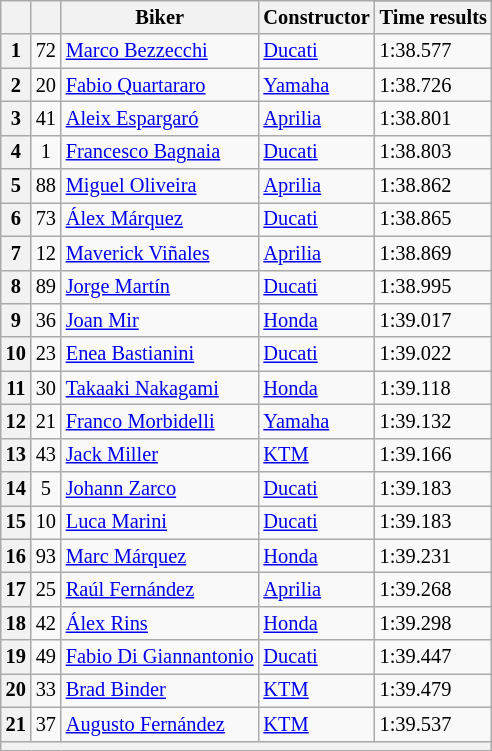<table class="wikitable sortable" style="font-size: 85%;">
<tr>
<th rowspan="2"></th>
<th rowspan="2"></th>
<th rowspan="2">Biker</th>
<th rowspan="2">Constructor</th>
</tr>
<tr>
<th scope="col">Time results</th>
</tr>
<tr>
<th scope="row">1</th>
<td align="center">72</td>
<td> <a href='#'>Marco Bezzecchi</a></td>
<td><a href='#'>Ducati</a></td>
<td>1:38.577</td>
</tr>
<tr>
<th scope="row">2</th>
<td align="center">20</td>
<td> <a href='#'>Fabio Quartararo</a></td>
<td><a href='#'>Yamaha</a></td>
<td>1:38.726</td>
</tr>
<tr>
<th scope="row">3</th>
<td align="center">41</td>
<td> <a href='#'>Aleix Espargaró</a></td>
<td><a href='#'>Aprilia</a></td>
<td>1:38.801</td>
</tr>
<tr>
<th scope="row">4</th>
<td align="center">1</td>
<td> <a href='#'>Francesco Bagnaia</a></td>
<td><a href='#'>Ducati</a></td>
<td>1:38.803</td>
</tr>
<tr>
<th scope="row">5</th>
<td align="center">88</td>
<td> <a href='#'>Miguel Oliveira</a></td>
<td><a href='#'>Aprilia</a></td>
<td>1:38.862</td>
</tr>
<tr>
<th scope="row">6</th>
<td align="center">73</td>
<td> <a href='#'>Álex Márquez</a></td>
<td><a href='#'>Ducati</a></td>
<td>1:38.865</td>
</tr>
<tr>
<th scope="row">7</th>
<td align="center">12</td>
<td> <a href='#'>Maverick Viñales</a></td>
<td><a href='#'>Aprilia</a></td>
<td>1:38.869</td>
</tr>
<tr>
<th scope="row">8</th>
<td align="center">89</td>
<td> <a href='#'>Jorge Martín</a></td>
<td><a href='#'>Ducati</a></td>
<td>1:38.995</td>
</tr>
<tr>
<th scope="row">9</th>
<td align="center">36</td>
<td> <a href='#'>Joan Mir</a></td>
<td><a href='#'>Honda</a></td>
<td>1:39.017</td>
</tr>
<tr>
<th scope="row">10</th>
<td align="center">23</td>
<td> <a href='#'>Enea Bastianini</a></td>
<td><a href='#'>Ducati</a></td>
<td>1:39.022</td>
</tr>
<tr>
<th scope="row">11</th>
<td align="center">30</td>
<td> <a href='#'>Takaaki Nakagami</a></td>
<td><a href='#'>Honda</a></td>
<td>1:39.118</td>
</tr>
<tr>
<th scope="row">12</th>
<td align="center">21</td>
<td> <a href='#'>Franco Morbidelli</a></td>
<td><a href='#'>Yamaha</a></td>
<td>1:39.132</td>
</tr>
<tr>
<th scope="row">13</th>
<td align="center">43</td>
<td> <a href='#'>Jack Miller</a></td>
<td><a href='#'>KTM</a></td>
<td>1:39.166</td>
</tr>
<tr>
<th scope="row">14</th>
<td align="center">5</td>
<td> <a href='#'>Johann Zarco</a></td>
<td><a href='#'>Ducati</a></td>
<td>1:39.183</td>
</tr>
<tr>
<th scope="row">15</th>
<td align="center">10</td>
<td> <a href='#'>Luca Marini</a></td>
<td><a href='#'>Ducati</a></td>
<td>1:39.183</td>
</tr>
<tr>
<th scope="row">16</th>
<td align="center">93</td>
<td> <a href='#'>Marc Márquez</a></td>
<td><a href='#'>Honda</a></td>
<td>1:39.231</td>
</tr>
<tr>
<th scope="row">17</th>
<td align="center">25</td>
<td> <a href='#'>Raúl Fernández</a></td>
<td><a href='#'>Aprilia</a></td>
<td>1:39.268</td>
</tr>
<tr>
<th scope="row">18</th>
<td align="center">42</td>
<td> <a href='#'>Álex Rins</a></td>
<td><a href='#'>Honda</a></td>
<td>1:39.298</td>
</tr>
<tr>
<th scope="row">19</th>
<td align="center">49</td>
<td> <a href='#'>Fabio Di Giannantonio</a></td>
<td><a href='#'>Ducati</a></td>
<td>1:39.447</td>
</tr>
<tr>
<th scope="row">20</th>
<td align="center">33</td>
<td> <a href='#'>Brad Binder</a></td>
<td><a href='#'>KTM</a></td>
<td>1:39.479</td>
</tr>
<tr>
<th scope="row">21</th>
<td align="center">37</td>
<td> <a href='#'>Augusto Fernández</a></td>
<td><a href='#'>KTM</a></td>
<td>1:39.537</td>
</tr>
<tr>
<th colspan="7"></th>
</tr>
</table>
